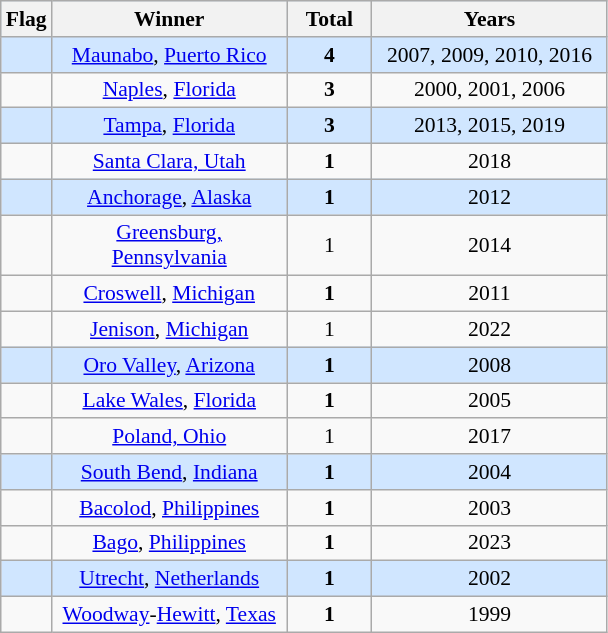<table class="wikitable" style="font-size:90%; text-align:center;">
<tr style="background: #D0E6FF;">
<th width="25">Flag</th>
<th style="width:150px;">Winner</th>
<th width="50">Total</th>
<th style="width:150px;">Years</th>
</tr>
<tr style="background: #D0E6FF;">
<td></td>
<td><a href='#'>Maunabo</a>, <a href='#'>Puerto Rico</a></td>
<td><strong>4</strong></td>
<td>2007, 2009, 2010, 2016</td>
</tr>
<tr>
<td></td>
<td><a href='#'>Naples</a>, <a href='#'>Florida</a></td>
<td><strong>3</strong></td>
<td>2000, 2001, 2006</td>
</tr>
<tr style="background: #D0E6FF;">
<td></td>
<td><a href='#'>Tampa</a>, <a href='#'>Florida</a></td>
<td><strong>3</strong></td>
<td>2013, 2015, 2019</td>
</tr>
<tr>
<td></td>
<td><a href='#'>Santa Clara, Utah</a></td>
<td><strong>1</strong></td>
<td>2018</td>
</tr>
<tr style="background: #D0E6FF;">
<td></td>
<td><a href='#'>Anchorage</a>, <a href='#'>Alaska</a></td>
<td><strong>1</strong></td>
<td>2012</td>
</tr>
<tr>
<td></td>
<td><a href='#'>Greensburg, Pennsylvania</a></td>
<td>1</td>
<td>2014</td>
</tr>
<tr>
<td></td>
<td><a href='#'>Croswell</a>, <a href='#'>Michigan</a></td>
<td><strong>1</strong></td>
<td>2011</td>
</tr>
<tr>
<td></td>
<td><a href='#'>Jenison</a>, <a href='#'>Michigan</a></td>
<td>1</td>
<td>2022</td>
</tr>
<tr style="background: #D0E6FF;">
<td></td>
<td><a href='#'>Oro Valley</a>, <a href='#'>Arizona</a></td>
<td><strong>1</strong></td>
<td>2008</td>
</tr>
<tr>
<td></td>
<td><a href='#'>Lake Wales</a>, <a href='#'>Florida</a></td>
<td><strong>1</strong></td>
<td>2005</td>
</tr>
<tr>
<td></td>
<td><a href='#'>Poland, Ohio</a></td>
<td>1</td>
<td>2017</td>
</tr>
<tr style="background: #D0E6FF;">
<td></td>
<td><a href='#'>South Bend</a>, <a href='#'>Indiana</a></td>
<td><strong>1</strong></td>
<td>2004</td>
</tr>
<tr>
<td></td>
<td><a href='#'>Bacolod</a>, <a href='#'>Philippines</a></td>
<td><strong>1</strong></td>
<td>2003</td>
</tr>
<tr>
<td></td>
<td><a href='#'>Bago</a>, <a href='#'>Philippines</a></td>
<td><strong>1</strong></td>
<td>2023</td>
</tr>
<tr style="background: #D0E6FF;">
<td></td>
<td><a href='#'>Utrecht</a>, <a href='#'>Netherlands</a></td>
<td><strong>1</strong></td>
<td>2002</td>
</tr>
<tr>
<td></td>
<td><a href='#'>Woodway</a>-<a href='#'>Hewitt</a>, <a href='#'>Texas</a></td>
<td><strong>1</strong></td>
<td>1999</td>
</tr>
</table>
